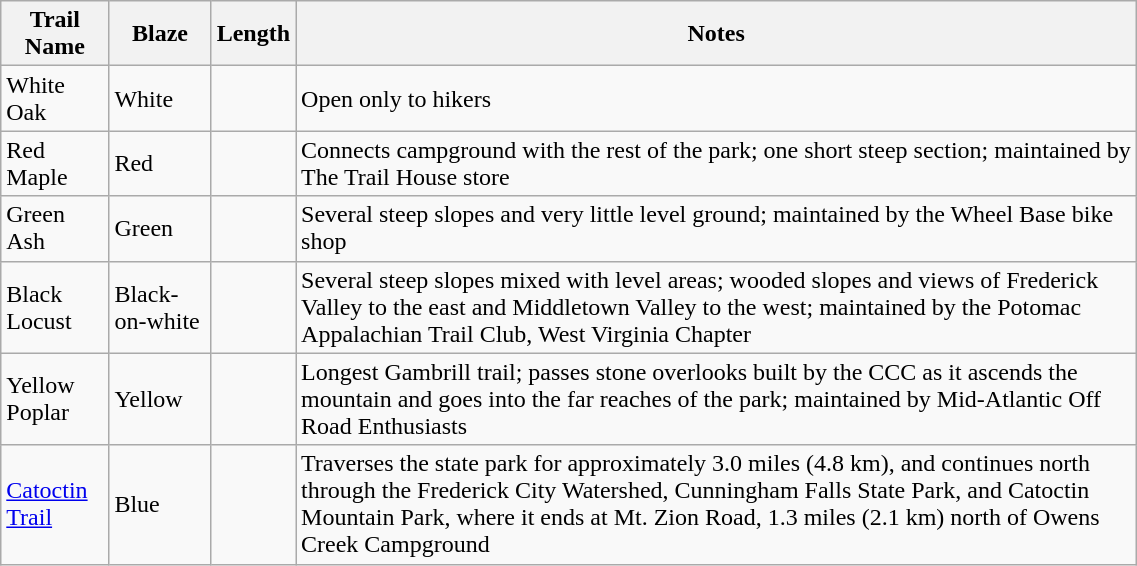<table class="wikitable" style="width:60%">
<tr>
<th>Trail Name</th>
<th>Blaze</th>
<th>Length</th>
<th>Notes</th>
</tr>
<tr>
<td>White Oak</td>
<td>White</td>
<td></td>
<td>Open only to hikers</td>
</tr>
<tr>
<td>Red Maple</td>
<td>Red</td>
<td></td>
<td>Connects campground with the rest of the park; one short steep section; maintained by The Trail House store</td>
</tr>
<tr>
<td>Green Ash</td>
<td>Green</td>
<td></td>
<td>Several steep slopes and very little level ground; maintained by the Wheel Base bike shop</td>
</tr>
<tr>
<td>Black Locust</td>
<td>Black-on-white</td>
<td></td>
<td>Several steep slopes mixed with level areas; wooded slopes and views of Frederick Valley to the east and Middletown Valley to the west; maintained by the Potomac Appalachian Trail Club, West Virginia Chapter</td>
</tr>
<tr>
<td>Yellow Poplar</td>
<td>Yellow</td>
<td></td>
<td>Longest Gambrill trail; passes stone overlooks built by the CCC as it ascends the mountain and goes into the far reaches of the park; maintained by Mid-Atlantic Off Road Enthusiasts</td>
</tr>
<tr>
<td><a href='#'>Catoctin Trail</a></td>
<td>Blue</td>
<td></td>
<td>Traverses the state park for approximately 3.0 miles (4.8 km), and continues north through the Frederick City Watershed, Cunningham Falls State Park, and Catoctin Mountain Park, where it ends at Mt. Zion Road, 1.3 miles (2.1 km) north of Owens Creek Campground</td>
</tr>
</table>
